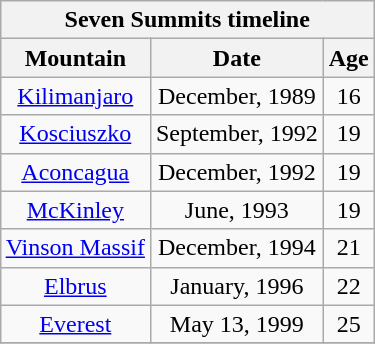<table class="wikitable" style="float: right; text-align: center">
<tr>
<th colspan="3">Seven Summits timeline</th>
</tr>
<tr>
<th>Mountain</th>
<th>Date</th>
<th>Age</th>
</tr>
<tr>
<td><a href='#'>Kilimanjaro</a></td>
<td>December, 1989</td>
<td>16</td>
</tr>
<tr>
<td><a href='#'>Kosciuszko</a></td>
<td>September, 1992</td>
<td>19</td>
</tr>
<tr>
<td><a href='#'>Aconcagua</a></td>
<td>December, 1992</td>
<td>19</td>
</tr>
<tr>
<td><a href='#'>McKinley</a></td>
<td>June, 1993</td>
<td>19</td>
</tr>
<tr>
<td><a href='#'>Vinson Massif</a></td>
<td>December, 1994</td>
<td>21</td>
</tr>
<tr>
<td><a href='#'>Elbrus</a></td>
<td>January, 1996</td>
<td>22</td>
</tr>
<tr>
<td><a href='#'>Everest</a></td>
<td>May 13, 1999</td>
<td>25</td>
</tr>
<tr>
</tr>
</table>
